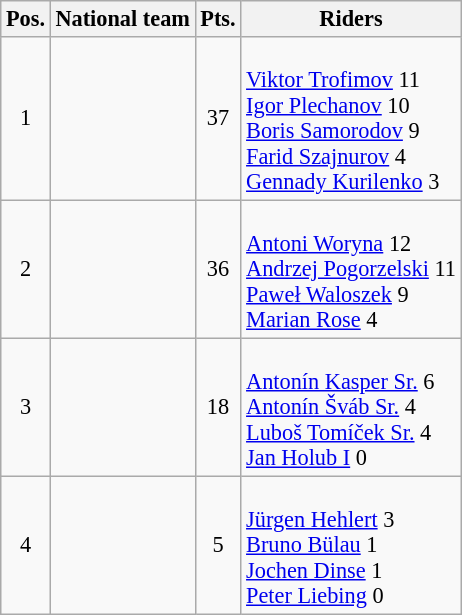<table class=wikitable style="font-size:93%;">
<tr>
<th>Pos.</th>
<th>National team</th>
<th>Pts.</th>
<th>Riders</th>
</tr>
<tr align=center >
<td>1</td>
<td style="text-align:left"></td>
<td>37</td>
<td style="text-align:left"><br><a href='#'>Viktor Trofimov</a> 11<br>
<a href='#'>Igor Plechanov</a> 10<br>
<a href='#'>Boris Samorodov</a> 9<br>
<a href='#'>Farid Szajnurov</a> 4 <br>
<a href='#'>Gennady Kurilenko</a> 3</td>
</tr>
<tr align=center >
<td>2</td>
<td style="text-align:left"></td>
<td>36</td>
<td style="text-align:left"><br><a href='#'>Antoni Woryna</a> 12<br>
<a href='#'>Andrzej Pogorzelski</a> 11<br>
<a href='#'>Paweł Waloszek</a> 9<br>
<a href='#'>Marian Rose</a> 4</td>
</tr>
<tr style="text-align:center">
<td>3</td>
<td style="text-align:left"></td>
<td>18</td>
<td style="text-align:left"><br><a href='#'>Antonín Kasper Sr.</a> 6<br>
<a href='#'>Antonín Šváb Sr.</a> 4<br>
<a href='#'>Luboš Tomíček Sr.</a> 4<br>
<a href='#'>Jan Holub I</a> 0</td>
</tr>
<tr style="text-align:center">
<td>4</td>
<td style="text-align:left"></td>
<td>5</td>
<td style="text-align:left"><br><a href='#'>Jürgen Hehlert</a> 3<br>
<a href='#'>Bruno Bülau</a> 1<br>
<a href='#'>Jochen Dinse</a> 1<br>
<a href='#'>Peter Liebing</a> 0</td>
</tr>
</table>
